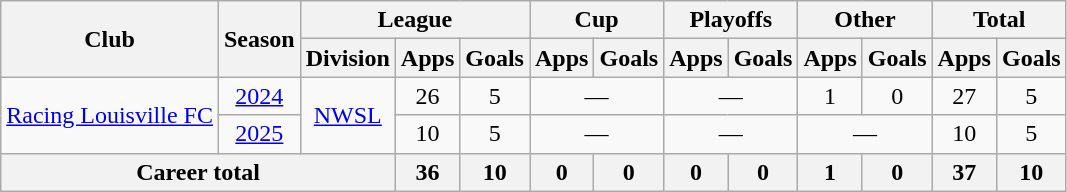<table class="wikitable" style="text-align:center">
<tr>
<th rowspan="2">Club</th>
<th rowspan="2">Season</th>
<th colspan="3">League</th>
<th colspan="2">Cup</th>
<th colspan="2">Playoffs</th>
<th colspan="2">Other</th>
<th colspan="2">Total</th>
</tr>
<tr>
<th>Division</th>
<th>Apps</th>
<th>Goals</th>
<th>Apps</th>
<th>Goals</th>
<th>Apps</th>
<th>Goals</th>
<th>Apps</th>
<th>Goals</th>
<th>Apps</th>
<th>Goals</th>
</tr>
<tr>
<td rowspan="2"><a href='#'>Racing Louisville FC</a></td>
<td><a href='#'>2024</a></td>
<td rowspan="2"><a href='#'>NWSL</a></td>
<td>26</td>
<td>5</td>
<td colspan="2">—</td>
<td colspan="2">—</td>
<td>1</td>
<td>0</td>
<td>27</td>
<td>5</td>
</tr>
<tr>
<td><a href='#'>2025</a></td>
<td>10</td>
<td>5</td>
<td colspan="2">—</td>
<td colspan="2">—</td>
<td colspan="2">—</td>
<td>10</td>
<td>5</td>
</tr>
<tr>
<th colspan="3">Career total</th>
<th>36</th>
<th>10</th>
<th>0</th>
<th>0</th>
<th>0</th>
<th>0</th>
<th>1</th>
<th>0</th>
<th>37</th>
<th>10</th>
</tr>
</table>
